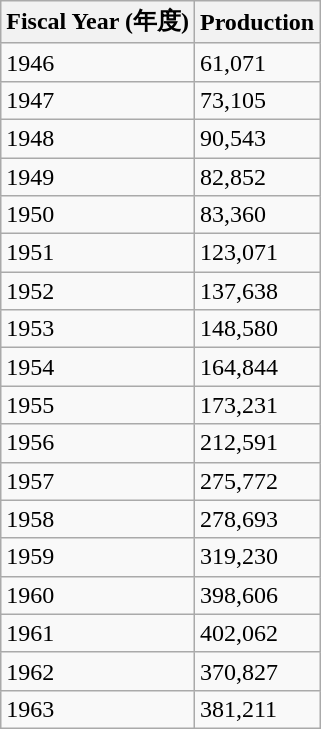<table class="wikitable">
<tr>
<th>Fiscal Year (年度)</th>
<th>Production</th>
</tr>
<tr>
<td>1946</td>
<td>61,071</td>
</tr>
<tr>
<td>1947</td>
<td>73,105</td>
</tr>
<tr>
<td>1948</td>
<td>90,543</td>
</tr>
<tr>
<td>1949</td>
<td>82,852</td>
</tr>
<tr>
<td>1950</td>
<td>83,360</td>
</tr>
<tr>
<td>1951</td>
<td>123,071</td>
</tr>
<tr>
<td>1952</td>
<td>137,638</td>
</tr>
<tr>
<td>1953</td>
<td>148,580</td>
</tr>
<tr>
<td>1954</td>
<td>164,844</td>
</tr>
<tr>
<td>1955</td>
<td>173,231</td>
</tr>
<tr>
<td>1956</td>
<td>212,591</td>
</tr>
<tr>
<td>1957</td>
<td>275,772</td>
</tr>
<tr>
<td>1958</td>
<td>278,693</td>
</tr>
<tr>
<td>1959</td>
<td>319,230</td>
</tr>
<tr>
<td>1960</td>
<td>398,606</td>
</tr>
<tr>
<td>1961</td>
<td>402,062</td>
</tr>
<tr>
<td>1962</td>
<td>370,827</td>
</tr>
<tr>
<td>1963</td>
<td>381,211</td>
</tr>
</table>
